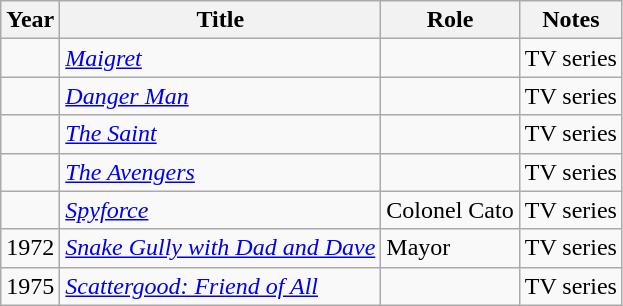<table class="wikitable">
<tr>
<th>Year</th>
<th>Title</th>
<th>Role</th>
<th>Notes</th>
</tr>
<tr>
<td></td>
<td><em><a href='#'>Maigret</a></em></td>
<td></td>
<td>TV series</td>
</tr>
<tr>
<td></td>
<td><em><a href='#'>Danger Man</a></em></td>
<td></td>
<td>TV series</td>
</tr>
<tr>
<td></td>
<td><em><a href='#'>The Saint</a></em></td>
<td></td>
<td>TV series</td>
</tr>
<tr>
<td></td>
<td><em><a href='#'>The Avengers</a></em></td>
<td></td>
<td>TV series</td>
</tr>
<tr>
<td></td>
<td><em><a href='#'>Spyforce</a></em></td>
<td>Colonel Cato</td>
<td>TV series</td>
</tr>
<tr>
<td>1972</td>
<td><em><a href='#'>Snake Gully with Dad and Dave</a></em></td>
<td>Mayor</td>
<td>TV series</td>
</tr>
<tr>
<td>1975</td>
<td><em><a href='#'>Scattergood: Friend of All</a></em></td>
<td></td>
<td>TV series</td>
</tr>
</table>
